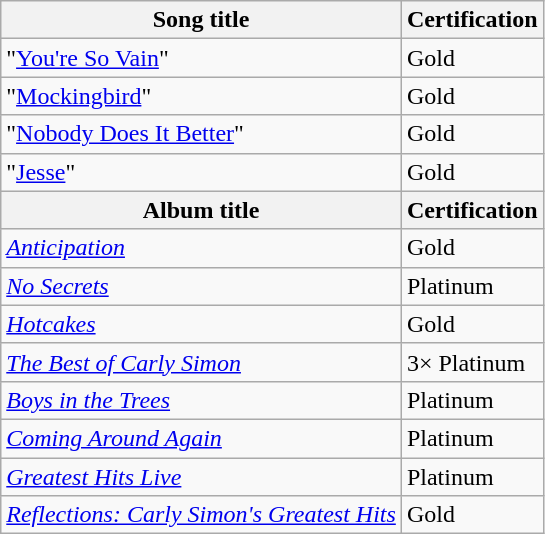<table class="wikitable">
<tr>
<th>Song title</th>
<th>Certification</th>
</tr>
<tr>
<td>"<a href='#'>You're So Vain</a>"</td>
<td>Gold</td>
</tr>
<tr>
<td>"<a href='#'>Mockingbird</a>"</td>
<td>Gold</td>
</tr>
<tr>
<td>"<a href='#'>Nobody Does It Better</a>"</td>
<td>Gold</td>
</tr>
<tr>
<td>"<a href='#'>Jesse</a>"</td>
<td>Gold</td>
</tr>
<tr>
<th>Album title</th>
<th>Certification</th>
</tr>
<tr>
<td><em><a href='#'>Anticipation</a></em></td>
<td>Gold</td>
</tr>
<tr>
<td><em><a href='#'>No Secrets</a></em></td>
<td>Platinum</td>
</tr>
<tr>
<td><em><a href='#'>Hotcakes</a></em></td>
<td>Gold</td>
</tr>
<tr>
<td><em><a href='#'>The Best of Carly Simon</a></em></td>
<td>3× Platinum</td>
</tr>
<tr>
<td><em><a href='#'>Boys in the Trees</a></em></td>
<td>Platinum</td>
</tr>
<tr>
<td><em><a href='#'>Coming Around Again</a></em></td>
<td>Platinum</td>
</tr>
<tr>
<td><em><a href='#'>Greatest Hits Live</a></em></td>
<td>Platinum</td>
</tr>
<tr>
<td><em><a href='#'>Reflections: Carly Simon's Greatest Hits</a></em></td>
<td>Gold</td>
</tr>
</table>
